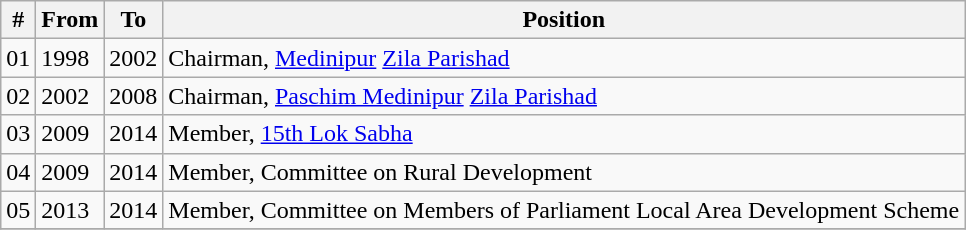<table class="wikitable sortable">
<tr>
<th>#</th>
<th>From</th>
<th>To</th>
<th>Position</th>
</tr>
<tr>
<td>01</td>
<td>1998</td>
<td>2002</td>
<td>Chairman, <a href='#'>Medinipur</a> <a href='#'>Zila Parishad</a></td>
</tr>
<tr>
<td>02</td>
<td>2002</td>
<td>2008</td>
<td>Chairman, <a href='#'>Paschim Medinipur</a> <a href='#'>Zila Parishad</a></td>
</tr>
<tr>
<td>03</td>
<td>2009</td>
<td>2014</td>
<td>Member, <a href='#'>15th Lok Sabha</a></td>
</tr>
<tr>
<td>04</td>
<td>2009</td>
<td>2014</td>
<td>Member, Committee on Rural Development</td>
</tr>
<tr>
<td>05</td>
<td>2013</td>
<td>2014</td>
<td>Member, Committee on Members of Parliament Local Area Development Scheme</td>
</tr>
<tr>
</tr>
</table>
